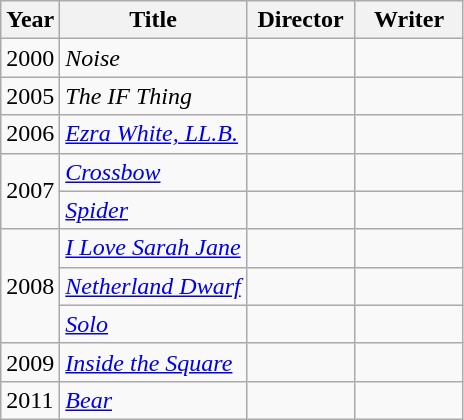<table class="wikitable">
<tr>
<th>Year</th>
<th>Title</th>
<th width=65>Director</th>
<th width=65>Writer</th>
</tr>
<tr>
<td>2000</td>
<td><em>Noise</em></td>
<td></td>
<td></td>
</tr>
<tr>
<td>2005</td>
<td><em>The IF Thing</em></td>
<td></td>
<td></td>
</tr>
<tr>
<td>2006</td>
<td><em><a href='#'>Ezra White, LL.B.</a></em></td>
<td></td>
<td></td>
</tr>
<tr>
<td rowspan=2>2007</td>
<td><em><a href='#'>Crossbow</a></em></td>
<td></td>
<td></td>
</tr>
<tr>
<td><em><a href='#'>Spider</a></em></td>
<td></td>
<td></td>
</tr>
<tr>
<td rowspan=3>2008</td>
<td><em><a href='#'>I Love Sarah Jane</a></em></td>
<td></td>
<td></td>
</tr>
<tr>
<td><em><a href='#'>Netherland Dwarf</a></em></td>
<td></td>
<td></td>
</tr>
<tr>
<td><em><a href='#'>Solo</a></em></td>
<td></td>
<td></td>
</tr>
<tr>
<td>2009</td>
<td><em><a href='#'>Inside the Square</a></em></td>
<td></td>
<td></td>
</tr>
<tr>
<td>2011</td>
<td><em><a href='#'>Bear</a></em></td>
<td></td>
<td></td>
</tr>
</table>
